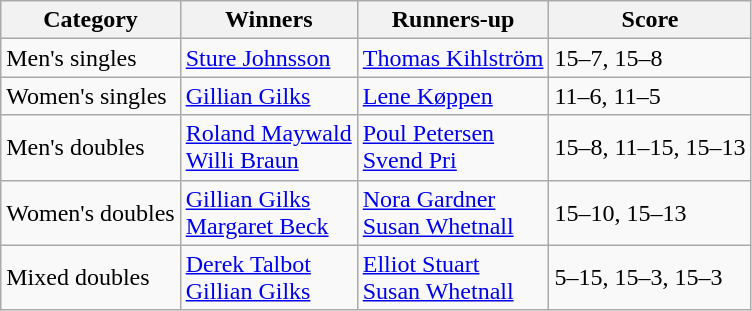<table class="wikitable">
<tr>
<th>Category</th>
<th>Winners</th>
<th>Runners-up</th>
<th>Score</th>
</tr>
<tr>
<td>Men's singles</td>
<td> <a href='#'>Sture Johnsson</a></td>
<td> <a href='#'>Thomas Kihlström</a></td>
<td>15–7, 15–8</td>
</tr>
<tr>
<td>Women's singles</td>
<td> <a href='#'>Gillian Gilks</a></td>
<td> <a href='#'>Lene Køppen</a></td>
<td>11–6, 11–5</td>
</tr>
<tr>
<td>Men's doubles</td>
<td> <a href='#'>Roland Maywald</a><br> <a href='#'>Willi Braun</a></td>
<td> <a href='#'>Poul Petersen</a><br> <a href='#'>Svend Pri</a></td>
<td>15–8, 11–15, 15–13</td>
</tr>
<tr>
<td>Women's doubles</td>
<td> <a href='#'>Gillian Gilks</a><br> <a href='#'>Margaret Beck</a></td>
<td> <a href='#'>Nora Gardner</a><br> <a href='#'>Susan Whetnall</a></td>
<td>15–10, 15–13</td>
</tr>
<tr>
<td>Mixed doubles</td>
<td> <a href='#'>Derek Talbot</a><br> <a href='#'>Gillian Gilks</a></td>
<td> <a href='#'>Elliot Stuart</a><br> <a href='#'>Susan Whetnall</a></td>
<td>5–15, 15–3, 15–3</td>
</tr>
</table>
